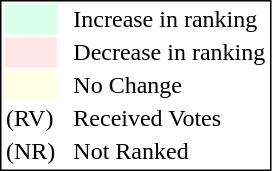<table style="border:1px solid black;">
<tr>
<td style="background:#D8FFEB; width:20px;"></td>
<td> </td>
<td>Increase in ranking</td>
</tr>
<tr>
<td style="background:#FFE6E6; width:20px;"></td>
<td> </td>
<td>Decrease in ranking</td>
</tr>
<tr>
<td style="background:#FFFFE6; width:20px;"></td>
<td> </td>
<td>No Change</td>
</tr>
<tr>
<td>(RV)</td>
<td> </td>
<td>Received Votes</td>
</tr>
<tr>
<td>(NR)</td>
<td> </td>
<td>Not Ranked</td>
</tr>
</table>
